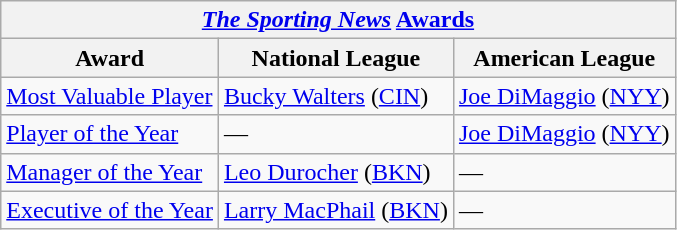<table class="wikitable">
<tr>
<th colspan="3"><em><a href='#'>The Sporting News</a></em> <a href='#'>Awards</a></th>
</tr>
<tr>
<th>Award</th>
<th>National League</th>
<th>American League</th>
</tr>
<tr>
<td><a href='#'>Most Valuable Player</a></td>
<td><a href='#'>Bucky Walters</a> (<a href='#'>CIN</a>)</td>
<td><a href='#'>Joe DiMaggio</a> (<a href='#'>NYY</a>)</td>
</tr>
<tr>
<td><a href='#'>Player of the Year</a></td>
<td>—</td>
<td><a href='#'>Joe DiMaggio</a> (<a href='#'>NYY</a>)</td>
</tr>
<tr>
<td><a href='#'>Manager of the Year</a></td>
<td><a href='#'>Leo Durocher</a> (<a href='#'>BKN</a>)</td>
<td>—</td>
</tr>
<tr>
<td><a href='#'>Executive of the Year</a></td>
<td><a href='#'>Larry MacPhail</a> (<a href='#'>BKN</a>)</td>
<td>—</td>
</tr>
</table>
